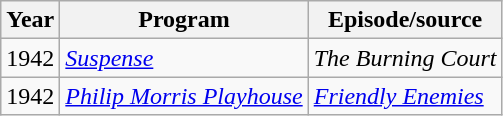<table class="wikitable">
<tr>
<th>Year</th>
<th>Program</th>
<th>Episode/source</th>
</tr>
<tr>
<td>1942</td>
<td><em><a href='#'>Suspense</a></em></td>
<td><em>The Burning Court</em></td>
</tr>
<tr>
<td>1942</td>
<td><em><a href='#'>Philip Morris Playhouse</a></em></td>
<td><em><a href='#'>Friendly Enemies</a></em></td>
</tr>
</table>
